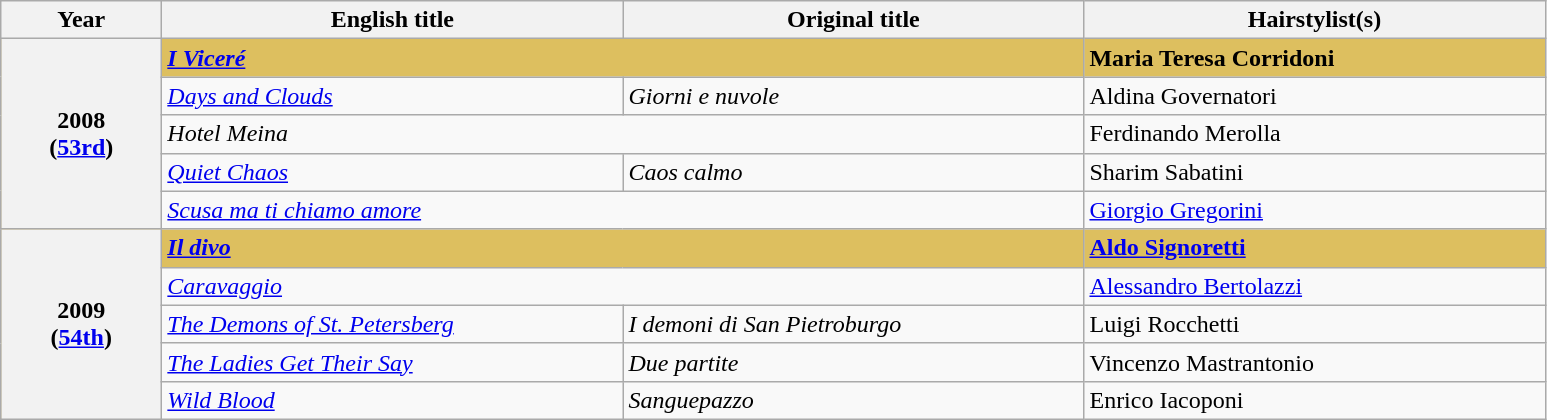<table class="wikitable">
<tr>
<th width="100">Year</th>
<th width="300">English title</th>
<th width="300">Original title</th>
<th width="300">Hairstylist(s)</th>
</tr>
<tr style="background:#DDBF5F;">
<th rowspan="5" align="center">2008<br>(<a href='#'>53rd</a>)</th>
<td colspan="2"><strong><em><a href='#'>I Viceré</a></em></strong></td>
<td><strong>Maria Teresa Corridoni</strong></td>
</tr>
<tr>
<td><em><a href='#'>Days and Clouds</a></em></td>
<td><em>Giorni e nuvole</em></td>
<td>Aldina Governatori</td>
</tr>
<tr>
<td colspan="2"><em>Hotel Meina</em></td>
<td>Ferdinando Merolla</td>
</tr>
<tr>
<td><em><a href='#'>Quiet Chaos</a></em></td>
<td><em>Caos calmo</em></td>
<td>Sharim Sabatini</td>
</tr>
<tr>
<td colspan="2"><em><a href='#'>Scusa ma ti chiamo amore</a></em></td>
<td><a href='#'>Giorgio Gregorini</a></td>
</tr>
<tr style="background:#DDBF5F;">
<th rowspan="5" align="center">2009<br>(<a href='#'>54th</a>)</th>
<td colspan="2"><strong><em><a href='#'>Il divo</a></em></strong></td>
<td><strong><a href='#'>Aldo Signoretti</a></strong></td>
</tr>
<tr>
<td colspan="2"><em><a href='#'>Caravaggio</a></em></td>
<td><a href='#'>Alessandro Bertolazzi</a></td>
</tr>
<tr>
<td><em><a href='#'>The Demons of St. Petersberg</a></em></td>
<td><em>I demoni di San Pietroburgo</em></td>
<td>Luigi Rocchetti</td>
</tr>
<tr>
<td><em><a href='#'>The Ladies Get Their Say</a></em></td>
<td><em>Due partite</em></td>
<td>Vincenzo Mastrantonio</td>
</tr>
<tr>
<td><em><a href='#'>Wild Blood</a></em></td>
<td><em>Sanguepazzo</em></td>
<td>Enrico Iacoponi</td>
</tr>
</table>
